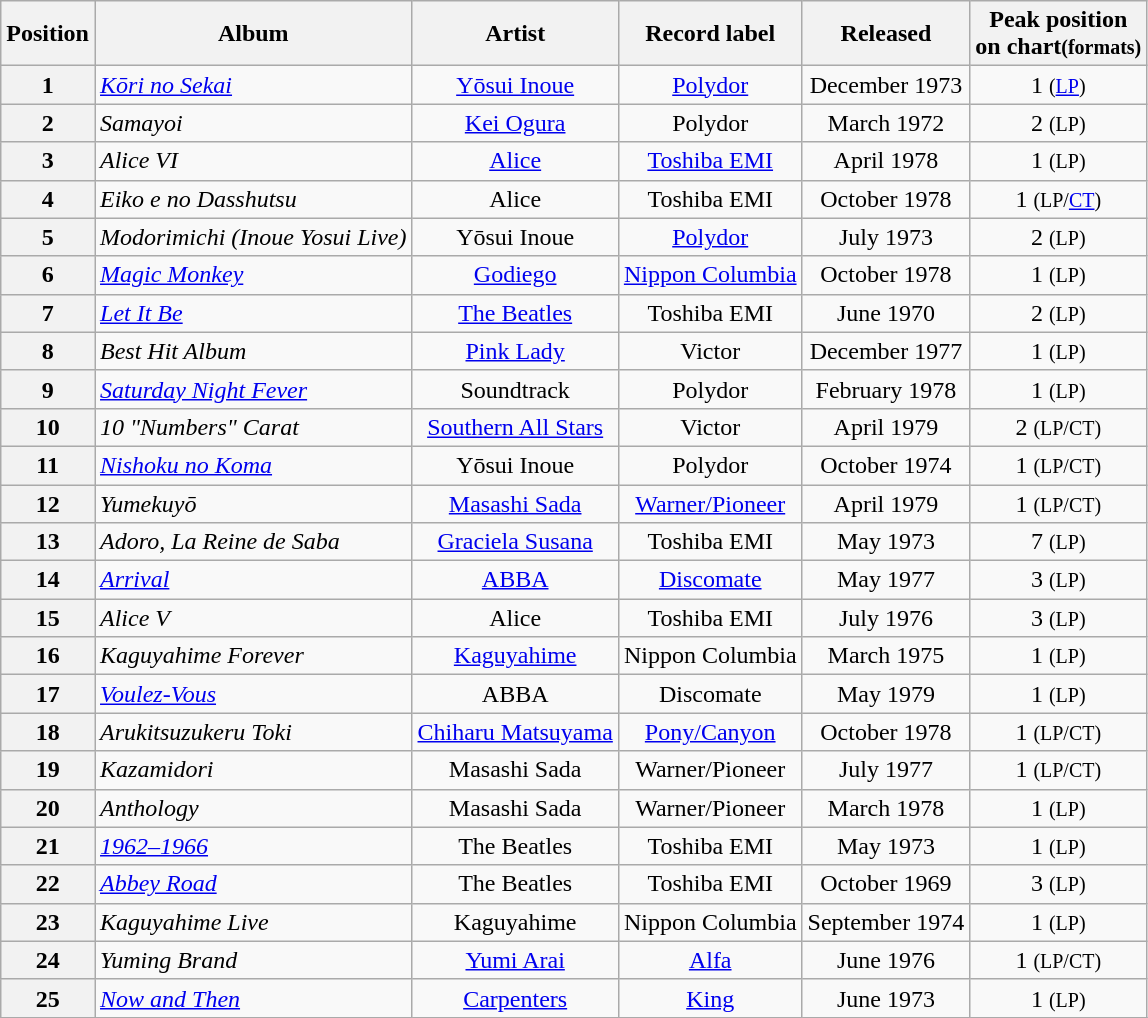<table class="wikitable plainrowheaders" style="text-align:center;">
<tr>
<th scope=col>Position</th>
<th scope=col>Album</th>
<th scope=col>Artist</th>
<th scope=col>Record label</th>
<th scope=col>Released</th>
<th scope=col>Peak position<br>on chart<small>(formats)</small></th>
</tr>
<tr>
<th scope=row style="text-align:center;">1</th>
<td align=left><em><a href='#'>Kōri no Sekai</a></em></td>
<td><a href='#'>Yōsui Inoue</a></td>
<td><a href='#'>Polydor</a></td>
<td>December 1973</td>
<td>1 <small>(<a href='#'>LP</a>)</small></td>
</tr>
<tr>
<th scope=row style="text-align:center;">2</th>
<td align=left><em>Samayoi</em></td>
<td><a href='#'>Kei Ogura</a></td>
<td>Polydor</td>
<td>March 1972</td>
<td>2 <small>(LP)</small></td>
</tr>
<tr>
<th scope=row style="text-align:center;">3</th>
<td align=left><em>Alice VI</em></td>
<td><a href='#'>Alice</a></td>
<td><a href='#'>Toshiba EMI</a></td>
<td>April 1978</td>
<td>1 <small>(LP)</small></td>
</tr>
<tr>
<th scope=row style="text-align:center;">4</th>
<td align=left><em>Eiko e no Dasshutsu</em></td>
<td>Alice</td>
<td>Toshiba EMI</td>
<td>October 1978</td>
<td>1 <small>(LP/<a href='#'>CT</a>)</small></td>
</tr>
<tr>
<th scope=row style="text-align:center;">5</th>
<td align=left><em>Modorimichi (Inoue Yosui Live)</em></td>
<td>Yōsui Inoue</td>
<td><a href='#'>Polydor</a></td>
<td>July 1973</td>
<td>2 <small>(LP)</small></td>
</tr>
<tr>
<th scope=row style="text-align:center;">6</th>
<td align=left><em><a href='#'>Magic Monkey</a></em></td>
<td><a href='#'>Godiego</a></td>
<td><a href='#'>Nippon Columbia</a></td>
<td>October 1978</td>
<td>1 <small>(LP)</small></td>
</tr>
<tr>
<th scope=row style="text-align:center;">7</th>
<td align=left><em><a href='#'>Let It Be</a></em></td>
<td><a href='#'>The Beatles</a></td>
<td>Toshiba EMI</td>
<td>June 1970</td>
<td>2 <small>(LP)</small></td>
</tr>
<tr>
<th scope=row style="text-align:center;">8</th>
<td align=left><em>Best Hit Album</em></td>
<td><a href='#'>Pink Lady</a></td>
<td>Victor</td>
<td>December 1977</td>
<td>1 <small>(LP)</small></td>
</tr>
<tr>
<th scope=row style="text-align:center;">9</th>
<td align=left><em><a href='#'>Saturday Night Fever</a></em></td>
<td>Soundtrack</td>
<td>Polydor</td>
<td>February 1978</td>
<td>1 <small>(LP)</small></td>
</tr>
<tr>
<th scope=row style="text-align:center;">10</th>
<td align=left><em>10 "Numbers" Carat</em></td>
<td><a href='#'>Southern All Stars</a></td>
<td>Victor</td>
<td>April 1979</td>
<td>2 <small>(LP/CT)</small></td>
</tr>
<tr>
<th scope=row style="text-align:center;">11</th>
<td align=left><em><a href='#'>Nishoku no Koma</a></em></td>
<td>Yōsui Inoue</td>
<td>Polydor</td>
<td>October 1974</td>
<td>1 <small>(LP/CT)</small></td>
</tr>
<tr>
<th scope=row style="text-align:center;">12</th>
<td align=left><em>Yumekuyō</em></td>
<td><a href='#'>Masashi Sada</a></td>
<td><a href='#'>Warner/Pioneer</a></td>
<td>April 1979</td>
<td>1 <small>(LP/CT)</small></td>
</tr>
<tr>
<th scope=row style="text-align:center;">13</th>
<td align=left><em>Adoro, La Reine de Saba</em></td>
<td><a href='#'>Graciela Susana</a></td>
<td>Toshiba EMI</td>
<td>May 1973</td>
<td>7 <small>(LP)</small></td>
</tr>
<tr>
<th scope=row style="text-align:center;">14</th>
<td align=left><em><a href='#'>Arrival</a></em></td>
<td><a href='#'>ABBA</a></td>
<td><a href='#'>Discomate</a></td>
<td>May 1977</td>
<td>3 <small>(LP)</small></td>
</tr>
<tr>
<th scope=row style="text-align:center;">15</th>
<td align=left><em>Alice V</em></td>
<td>Alice</td>
<td>Toshiba EMI</td>
<td>July 1976</td>
<td>3 <small>(LP)</small></td>
</tr>
<tr>
<th scope=row style="text-align:center;">16</th>
<td align=left><em>Kaguyahime Forever</em></td>
<td><a href='#'>Kaguyahime</a></td>
<td>Nippon Columbia</td>
<td>March 1975</td>
<td>1 <small>(LP)</small></td>
</tr>
<tr>
<th scope=row style="text-align:center;">17</th>
<td align=left><em><a href='#'>Voulez-Vous</a></em></td>
<td>ABBA</td>
<td>Discomate</td>
<td>May 1979</td>
<td>1 <small>(LP)</small></td>
</tr>
<tr>
<th scope=row style="text-align:center;">18</th>
<td align=left><em>Arukitsuzukeru Toki</em></td>
<td><a href='#'>Chiharu Matsuyama</a></td>
<td><a href='#'>Pony/Canyon</a></td>
<td>October 1978</td>
<td>1 <small>(LP/CT)</small></td>
</tr>
<tr>
<th scope=row style="text-align:center;">19</th>
<td align=left><em>Kazamidori</em></td>
<td>Masashi Sada</td>
<td>Warner/Pioneer</td>
<td>July 1977</td>
<td>1 <small>(LP/CT)</small></td>
</tr>
<tr>
<th scope=row style="text-align:center;">20</th>
<td align=left><em>Anthology</em></td>
<td>Masashi Sada</td>
<td>Warner/Pioneer</td>
<td>March 1978</td>
<td>1 <small>(LP)</small></td>
</tr>
<tr>
<th scope=row style="text-align:center;">21</th>
<td align=left><em><a href='#'>1962–1966</a></em></td>
<td>The Beatles</td>
<td>Toshiba EMI</td>
<td>May 1973</td>
<td>1 <small>(LP)</small></td>
</tr>
<tr>
<th scope=row style="text-align:center;">22</th>
<td align=left><em><a href='#'>Abbey Road</a></em></td>
<td>The Beatles</td>
<td>Toshiba EMI</td>
<td>October 1969</td>
<td>3 <small>(LP)</small></td>
</tr>
<tr>
<th scope=row style="text-align:center;">23</th>
<td align=left><em>Kaguyahime Live</em></td>
<td>Kaguyahime</td>
<td>Nippon Columbia</td>
<td>September 1974</td>
<td>1 <small>(LP)</small></td>
</tr>
<tr>
<th scope=row style="text-align:center;">24</th>
<td align=left><em>Yuming Brand</em></td>
<td><a href='#'>Yumi Arai</a></td>
<td><a href='#'>Alfa</a></td>
<td>June 1976</td>
<td>1 <small>(LP/CT)</small></td>
</tr>
<tr>
<th scope=row style="text-align:center;">25</th>
<td align=left><em><a href='#'>Now and Then</a></em></td>
<td><a href='#'>Carpenters</a></td>
<td><a href='#'>King</a></td>
<td>June 1973</td>
<td>1 <small>(LP)</small></td>
</tr>
<tr>
</tr>
</table>
